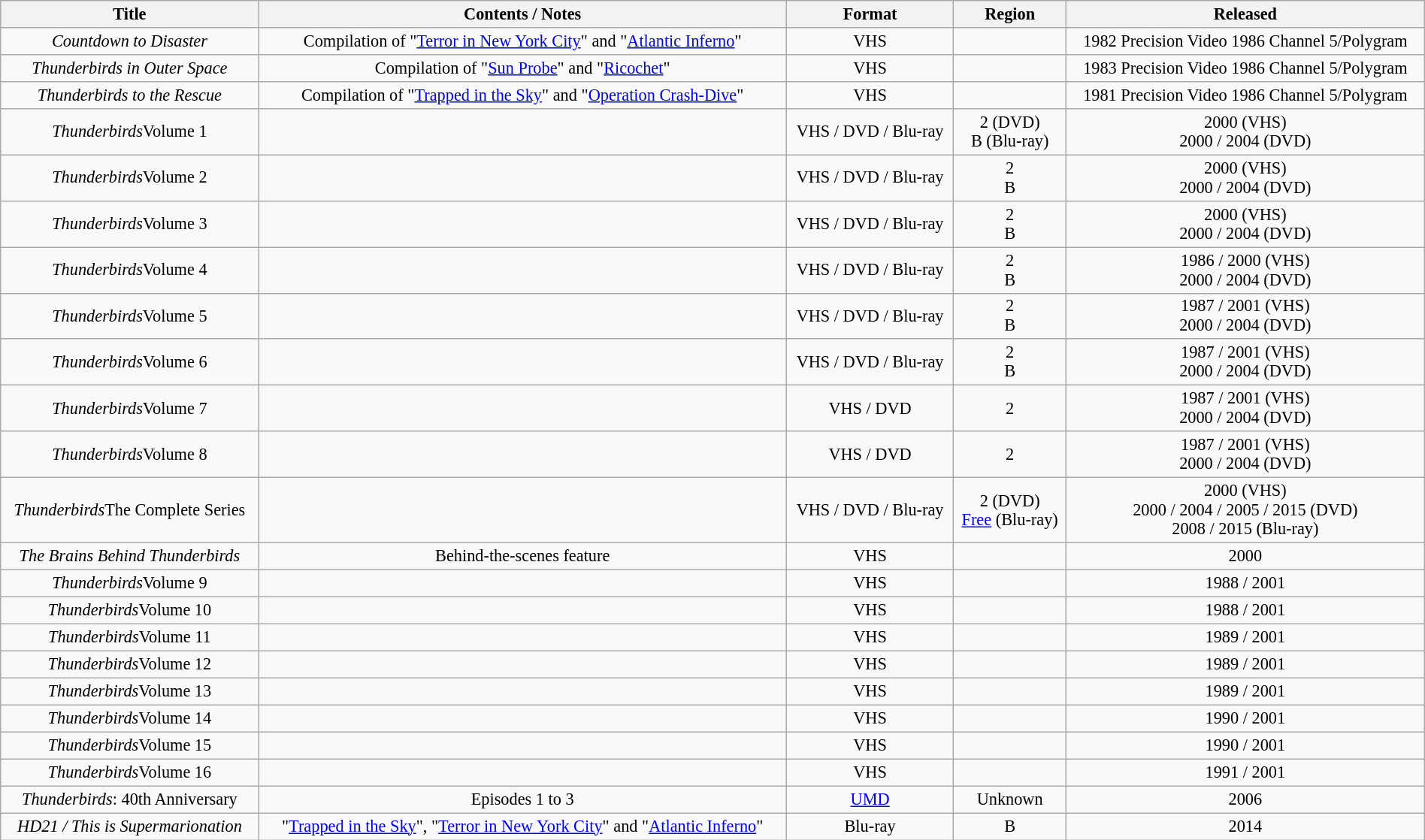<table class="wikitable" style="width:100%; text-align:center; font-size:93%">
<tr>
<th>Title</th>
<th>Contents / Notes</th>
<th>Format</th>
<th>Region</th>
<th>Released</th>
</tr>
<tr>
<td><em>Countdown to Disaster</em></td>
<td>Compilation of "<a href='#'>Terror in New York City</a>" and "<a href='#'>Atlantic Inferno</a>"</td>
<td>VHS</td>
<td></td>
<td>1982 Precision Video 1986 Channel 5/Polygram</td>
</tr>
<tr>
<td><em>Thunderbirds in Outer Space</em></td>
<td>Compilation of "<a href='#'>Sun Probe</a>" and "<a href='#'>Ricochet</a>"</td>
<td>VHS</td>
<td></td>
<td>1983 Precision Video 1986 Channel 5/Polygram</td>
</tr>
<tr>
<td><em>Thunderbirds to the Rescue</em></td>
<td>Compilation of "<a href='#'>Trapped in the Sky</a>" and "<a href='#'>Operation Crash-Dive</a>"</td>
<td>VHS</td>
<td></td>
<td>1981 Precision Video 1986 Channel 5/Polygram</td>
</tr>
<tr>
<td><em>Thunderbirds</em>Volume 1</td>
<td></td>
<td>VHS / DVD / Blu-ray</td>
<td>2 (DVD)<br>B (Blu-ray)</td>
<td>2000 (VHS)<br>2000 / 2004 (DVD)</td>
</tr>
<tr>
<td><em>Thunderbirds</em>Volume 2</td>
<td></td>
<td>VHS / DVD / Blu-ray</td>
<td>2<br>B</td>
<td>2000 (VHS)<br>2000 / 2004 (DVD)</td>
</tr>
<tr>
<td><em>Thunderbirds</em>Volume 3</td>
<td></td>
<td>VHS / DVD / Blu-ray</td>
<td>2<br>B</td>
<td>2000 (VHS)<br>2000 / 2004 (DVD)</td>
</tr>
<tr>
<td><em>Thunderbirds</em>Volume 4</td>
<td></td>
<td>VHS / DVD / Blu-ray</td>
<td>2<br>B</td>
<td>1986 / 2000 (VHS)<br>2000 / 2004 (DVD)</td>
</tr>
<tr>
<td><em>Thunderbirds</em>Volume 5</td>
<td></td>
<td>VHS / DVD / Blu-ray</td>
<td>2<br>B</td>
<td>1987 / 2001 (VHS)<br>2000 / 2004 (DVD)</td>
</tr>
<tr>
<td><em>Thunderbirds</em>Volume 6</td>
<td></td>
<td>VHS / DVD / Blu-ray</td>
<td>2<br>B</td>
<td>1987 / 2001 (VHS)<br>2000 / 2004 (DVD)</td>
</tr>
<tr>
<td><em>Thunderbirds</em>Volume 7</td>
<td></td>
<td>VHS / DVD</td>
<td>2</td>
<td>1987 / 2001 (VHS)<br>2000 / 2004 (DVD)</td>
</tr>
<tr>
<td><em>Thunderbirds</em>Volume 8</td>
<td></td>
<td>VHS / DVD</td>
<td>2</td>
<td>1987 / 2001 (VHS)<br>2000 / 2004 (DVD)</td>
</tr>
<tr>
<td><em>Thunderbirds</em>The Complete Series</td>
<td></td>
<td>VHS / DVD / Blu-ray</td>
<td>2 (DVD)<br><a href='#'>Free</a> (Blu-ray)</td>
<td>2000 (VHS)<br>2000 / 2004 / 2005 / 2015 (DVD)<br>2008 / 2015 (Blu-ray)</td>
</tr>
<tr>
<td><em>The Brains Behind Thunderbirds</em></td>
<td>Behind-the-scenes feature</td>
<td>VHS</td>
<td></td>
<td>2000</td>
</tr>
<tr>
<td><em>Thunderbirds</em>Volume 9</td>
<td></td>
<td>VHS</td>
<td></td>
<td>1988 / 2001</td>
</tr>
<tr>
<td><em>Thunderbirds</em>Volume 10</td>
<td></td>
<td>VHS</td>
<td></td>
<td>1988 / 2001</td>
</tr>
<tr>
<td><em>Thunderbirds</em>Volume 11</td>
<td></td>
<td>VHS</td>
<td></td>
<td>1989 / 2001</td>
</tr>
<tr>
<td><em>Thunderbirds</em>Volume 12</td>
<td></td>
<td>VHS</td>
<td></td>
<td>1989 / 2001</td>
</tr>
<tr>
<td><em>Thunderbirds</em>Volume 13</td>
<td></td>
<td>VHS</td>
<td></td>
<td>1989 / 2001</td>
</tr>
<tr>
<td><em>Thunderbirds</em>Volume 14</td>
<td></td>
<td>VHS</td>
<td></td>
<td>1990 / 2001</td>
</tr>
<tr>
<td><em>Thunderbirds</em>Volume 15</td>
<td></td>
<td>VHS</td>
<td></td>
<td>1990 / 2001</td>
</tr>
<tr>
<td><em>Thunderbirds</em>Volume 16</td>
<td></td>
<td>VHS</td>
<td></td>
<td>1991 / 2001</td>
</tr>
<tr>
<td><em>Thunderbirds</em>: 40th Anniversary</td>
<td>Episodes 1 to 3</td>
<td><a href='#'>UMD</a></td>
<td>Unknown</td>
<td>2006</td>
</tr>
<tr>
<td><em>HD21 / This is Supermarionation</em></td>
<td>"<a href='#'>Trapped in the Sky</a>", "<a href='#'>Terror in New York City</a>" and "<a href='#'>Atlantic Inferno</a>"</td>
<td>Blu-ray</td>
<td>B</td>
<td>2014</td>
</tr>
</table>
